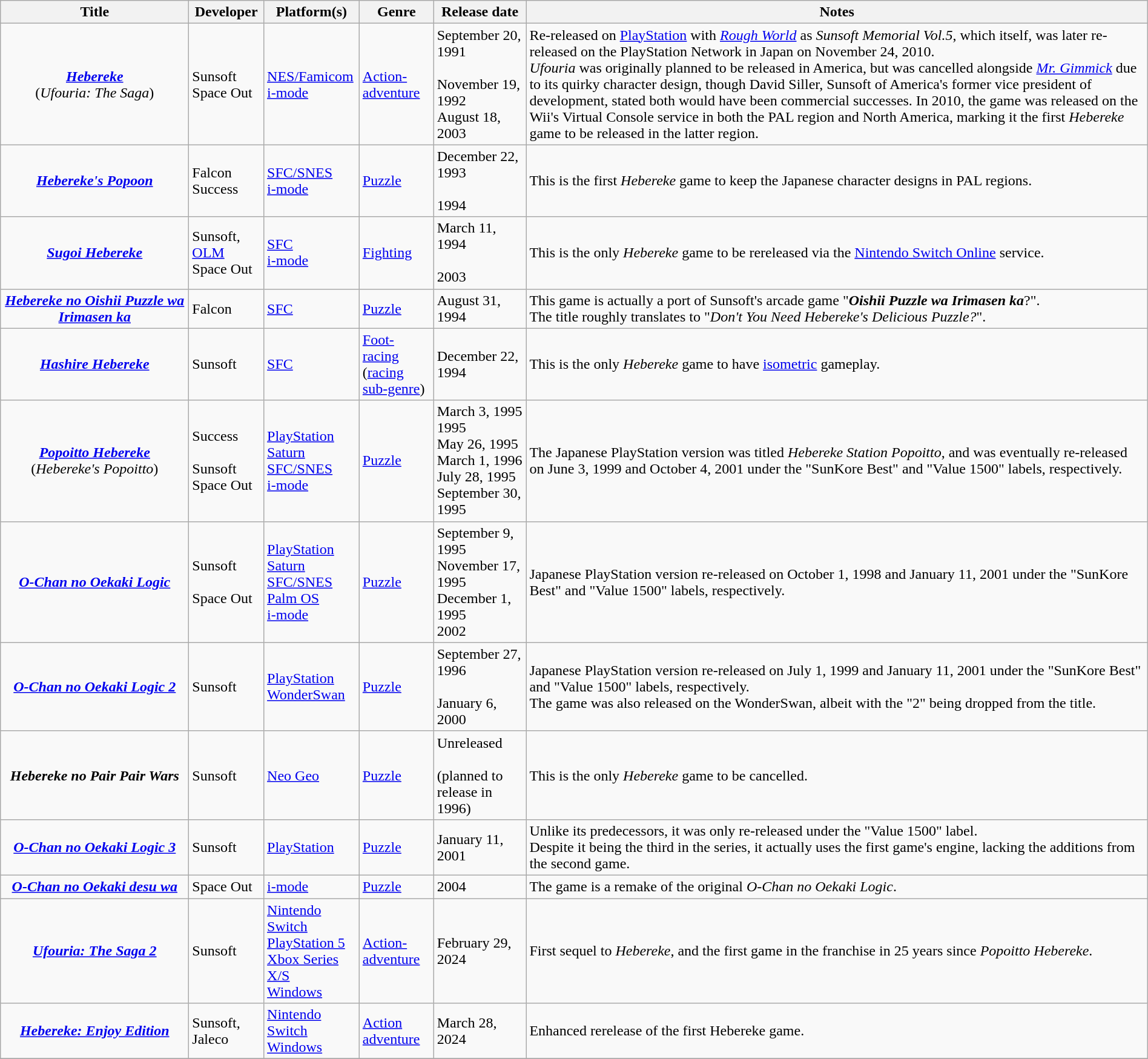<table class="wikitable" style="margin: 1em auto 1em auto;width:100%;">
<tr>
<th>Title</th>
<th>Developer</th>
<th>Platform(s)</th>
<th>Genre</th>
<th>Release date</th>
<th>Notes</th>
</tr>
<tr>
<td width="200pt" valign="center" align="center"><strong><em><a href='#'>Hebereke</a></em></strong><br>(<em>Ufouria: The Saga</em>)</td>
<td>Sunsoft<br>Space Out</td>
<td><a href='#'>NES/Famicom</a><br><a href='#'>i-mode</a></td>
<td><a href='#'>Action-adventure</a></td>
<td>September 20, 1991<br><br>November 19, 1992<br>August 18, 2003</td>
<td>Re-released on <a href='#'>PlayStation</a> with <em><a href='#'>Rough World</a></em> as <em>Sunsoft Memorial Vol.5</em>, which itself, was later re-released on the PlayStation Network in Japan on November 24, 2010.<br><em>Ufouria</em> was originally planned to be released in America, but was cancelled alongside <em><a href='#'>Mr. Gimmick</a></em> due to its quirky character design, though David Siller, Sunsoft of America's former vice president of development, stated both would have been commercial successes. In 2010, the game was released on the Wii's Virtual Console service in both the PAL region and North America, marking it the first <em>Hebereke</em> game to be released in the latter region.</td>
</tr>
<tr>
<td width="200pt" valign="center" align="center"><strong><em><a href='#'>Hebereke's Popoon</a></em></strong></td>
<td>Falcon<br>Success</td>
<td><a href='#'>SFC/SNES</a><br><a href='#'>i-mode</a></td>
<td><a href='#'>Puzzle</a></td>
<td>December 22, 1993<br><br>1994<br></td>
<td>This is the first <em>Hebereke</em> game to keep the Japanese character designs in PAL regions.</td>
</tr>
<tr>
<td width="200pt" valign="center" align="center"><strong><em><a href='#'>Sugoi Hebereke</a></em></strong></td>
<td>Sunsoft, <a href='#'>OLM</a><br>Space Out</td>
<td><a href='#'>SFC</a><br><a href='#'>i-mode</a></td>
<td><a href='#'>Fighting</a></td>
<td>March 11, 1994<br><br>2003</td>
<td>This is the only <em>Hebereke</em> game to be rereleased via the <a href='#'>Nintendo Switch Online</a> service.</td>
</tr>
<tr>
<td width="200pt" valign="center" align="center"><strong><em><a href='#'>Hebereke no Oishii Puzzle wa Irimasen ka</a></em></strong></td>
<td>Falcon</td>
<td><a href='#'>SFC</a></td>
<td><a href='#'>Puzzle</a></td>
<td>August 31, 1994</td>
<td>This game is actually a port of Sunsoft's arcade game "<strong><em>Oishii Puzzle wa Irimasen ka</em></strong>?".<br>The title roughly translates to "<em>Don't You Need Hebereke's Delicious Puzzle?</em>".</td>
</tr>
<tr>
<td width="200pt" valign="center" align="center"><strong><em><a href='#'>Hashire Hebereke</a></em></strong></td>
<td>Sunsoft</td>
<td><a href='#'>SFC</a></td>
<td><a href='#'>Foot-racing</a><br>(<a href='#'>racing</a> <a href='#'>sub-genre</a>)</td>
<td>December 22, 1994</td>
<td>This is the only <em>Hebereke</em> game to have <a href='#'>isometric</a> gameplay.</td>
</tr>
<tr>
<td width="200pt" valign="center" align="center"><strong><em><a href='#'>Popoitto Hebereke</a></em></strong><br>(<em>Hebereke's Popoitto</em>)</td>
<td>Success<br><br>Sunsoft<br>Space Out</td>
<td><a href='#'>PlayStation</a><br><a href='#'>Saturn</a><br><a href='#'>SFC/SNES</a><br><a href='#'>i-mode</a></td>
<td><a href='#'>Puzzle</a></td>
<td>March 3, 1995<br>1995<br>May 26, 1995<br>March 1, 1996<br>July 28, 1995<br>September 30, 1995<br></td>
<td>The Japanese PlayStation version was titled <em>Hebereke Station Popoitto</em>, and was eventually re-released on June 3, 1999 and October 4, 2001 under the "SunKore Best" and "Value 1500" labels, respectively.</td>
</tr>
<tr>
<td width="200pt" valign="center" align="center"><strong><em><a href='#'>O-Chan no Oekaki Logic</a></em></strong></td>
<td>Sunsoft<br><br>Space Out</td>
<td><a href='#'>PlayStation</a><br><a href='#'>Saturn</a><br><a href='#'>SFC/SNES</a><br><a href='#'>Palm OS</a><br><a href='#'>i-mode</a></td>
<td><a href='#'>Puzzle</a></td>
<td>September 9, 1995<br>November 17, 1995<br>
December 1, 1995<br>2002</td>
<td>Japanese PlayStation version re-released on October 1, 1998 and January 11, 2001 under the "SunKore Best" and "Value 1500" labels, respectively.</td>
</tr>
<tr>
<td width="200pt" valign="center" align="center"><strong><em><a href='#'>O-Chan no Oekaki Logic 2</a></em></strong></td>
<td>Sunsoft</td>
<td><a href='#'>PlayStation</a><br><a href='#'>WonderSwan</a></td>
<td><a href='#'>Puzzle</a></td>
<td>September 27, 1996<br><br>January 6, 2000</td>
<td>Japanese PlayStation version re-released on July 1, 1999 and January 11, 2001 under the "SunKore Best" and "Value 1500" labels, respectively.<br>The game was also released on the WonderSwan, albeit with the "2" being dropped from the title.</td>
</tr>
<tr>
<td width="200pt" valign="center" align="center"><strong><em>Hebereke no Pair Pair Wars</em></strong></td>
<td>Sunsoft</td>
<td><a href='#'>Neo Geo</a></td>
<td><a href='#'>Puzzle</a></td>
<td>Unreleased<br><br>(planned to release in 1996)</td>
<td>This is the only <em>Hebereke</em> game to be cancelled.</td>
</tr>
<tr>
<td width="200pt" valign="center" align="center"><strong><em><a href='#'>O-Chan no Oekaki Logic 3</a></em></strong></td>
<td>Sunsoft</td>
<td><a href='#'>PlayStation</a></td>
<td><a href='#'>Puzzle</a></td>
<td>January 11, 2001</td>
<td>Unlike its predecessors, it was only re-released under the "Value 1500" label.<br>Despite it being the third in the series, it actually uses the first game's engine, lacking the additions from the second game.</td>
</tr>
<tr>
<td width="200pt" valign="center" align="center"><strong><em><a href='#'>O-Chan no Oekaki desu wa</a></em></strong></td>
<td>Space Out</td>
<td><a href='#'>i-mode</a></td>
<td><a href='#'>Puzzle</a></td>
<td>2004</td>
<td>The game is a remake of the original <em>O-Chan no Oekaki Logic</em>.</td>
</tr>
<tr>
<td width="200pt" valign="center" align="center"><strong><em><a href='#'>Ufouria: The Saga 2</a></em></strong></td>
<td>Sunsoft</td>
<td><a href='#'>Nintendo Switch</a><br><a href='#'>PlayStation 5</a><br><a href='#'>Xbox Series X/S</a><br><a href='#'>Windows</a></td>
<td><a href='#'>Action-adventure</a></td>
<td>February 29, 2024</td>
<td>First sequel to <em>Hebereke</em>, and the first game in the franchise in 25 years since <em>Popoitto Hebereke</em>.</td>
</tr>
<tr>
<td width="200pt" valign="center" align="center"><strong><em><a href='#'>Hebereke: Enjoy Edition</a></em></strong></td>
<td>Sunsoft, Jaleco</td>
<td><a href='#'>Nintendo Switch</a><br><a href='#'>Windows</a></td>
<td><a href='#'>Action adventure</a></td>
<td>March 28, 2024</td>
<td>Enhanced rerelease of the first Hebereke game.</td>
</tr>
<tr>
</tr>
</table>
